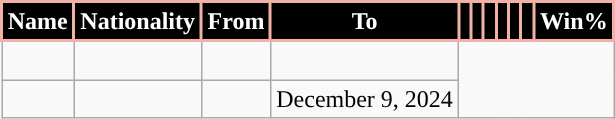<table class="wikitable" style="text-align: center;">
<tr>
<th style="background:#000000; color:#FFFFFF; border:2px solid #F1B1A5;" scope="col">Name</th>
<th style="background:#000000; color:#FFFFFF; border:2px solid #F1B1A5;" scope="col">Nationality</th>
<th style="background:#000000; color:#FFFFFF; border:2px solid #F1B1A5;" scope="col">From</th>
<th style="background:#000000; color:#FFFFFF; border:2px solid #F1B1A5;" scope="col">To</th>
<th style="background:#000000; color:#FFFFFF; border:2px solid #F1B1A5;" scope="col"></th>
<th style="background:#000000; color:#FFFFFF; border:2px solid #F1B1A5;" scope="col"></th>
<th style="background:#000000; color:#FFFFFF; border:2px solid #F1B1A5;" scope="col"></th>
<th style="background:#000000; color:#FFFFFF; border:2px solid #F1B1A5;" scope="col"></th>
<th style="background:#000000; color:#FFFFFF; border:2px solid #F1B1A5;" scope="col"></th>
<th style="background:#000000; color:#FFFFFF; border:2px solid #F1B1A5;" scope="col"></th>
<th style="background:#000000; color:#FFFFFF; border:2px solid #F1B1A5;" scope="col">Win%</th>
</tr>
<tr>
<td></td>
<td></td>
<td></td>
<td><br></td>
</tr>
<tr>
<td></td>
<td></td>
<td></td>
<td>December 9, 2024<br></td>
</tr>
</table>
